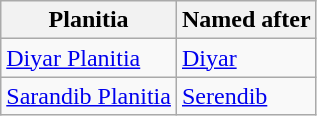<table class="wikitable">
<tr>
<th>Planitia</th>
<th>Named after</th>
</tr>
<tr>
<td><a href='#'>Diyar Planitia</a></td>
<td><a href='#'>Diyar</a></td>
</tr>
<tr>
<td><a href='#'>Sarandib Planitia</a></td>
<td><a href='#'>Serendib</a></td>
</tr>
</table>
